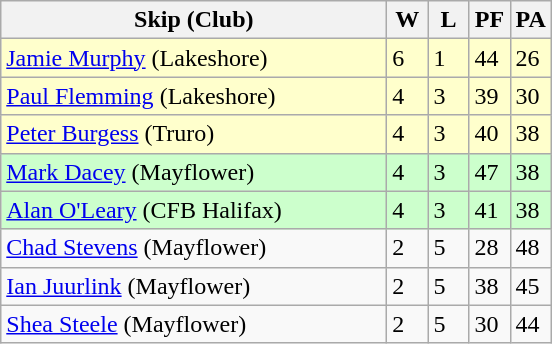<table class=wikitable>
<tr>
<th width=250px>Skip (Club)</th>
<th width=20px>W</th>
<th width=20px>L</th>
<th width=20px>PF</th>
<th width=20px>PA</th>
</tr>
<tr bgcolor=#ffffcc>
<td><a href='#'>Jamie Murphy</a> (Lakeshore)</td>
<td>6</td>
<td>1</td>
<td>44</td>
<td>26</td>
</tr>
<tr bgcolor=#ffffcc>
<td><a href='#'>Paul Flemming</a> (Lakeshore)</td>
<td>4</td>
<td>3</td>
<td>39</td>
<td>30</td>
</tr>
<tr bgcolor=#ffffcc>
<td><a href='#'>Peter Burgess</a> (Truro)</td>
<td>4</td>
<td>3</td>
<td>40</td>
<td>38</td>
</tr>
<tr bgcolor=#ccffcc>
<td><a href='#'>Mark Dacey</a> (Mayflower)</td>
<td>4</td>
<td>3</td>
<td>47</td>
<td>38</td>
</tr>
<tr bgcolor=#ccffcc>
<td><a href='#'>Alan O'Leary</a> (CFB Halifax)</td>
<td>4</td>
<td>3</td>
<td>41</td>
<td>38</td>
</tr>
<tr>
<td><a href='#'>Chad Stevens</a> (Mayflower)</td>
<td>2</td>
<td>5</td>
<td>28</td>
<td>48</td>
</tr>
<tr>
<td><a href='#'>Ian Juurlink</a> (Mayflower)</td>
<td>2</td>
<td>5</td>
<td>38</td>
<td>45</td>
</tr>
<tr>
<td><a href='#'>Shea Steele</a> (Mayflower)</td>
<td>2</td>
<td>5</td>
<td>30</td>
<td>44</td>
</tr>
</table>
